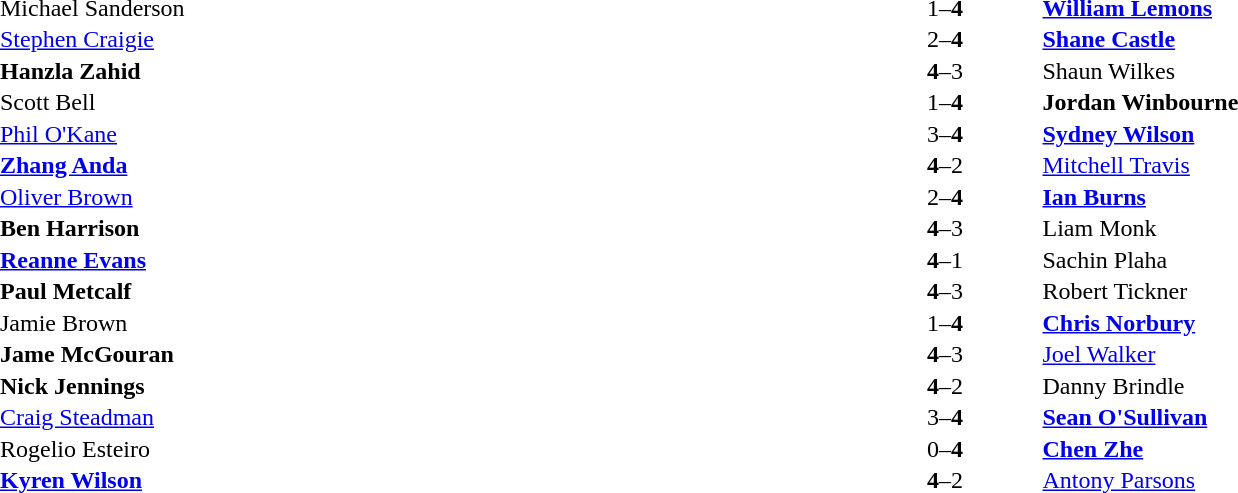<table width="100%" cellspacing="1">
<tr>
<th width=45%></th>
<th width=10%></th>
<th width=45%></th>
</tr>
<tr>
<td> Michael Sanderson</td>
<td align="center">1–<strong>4</strong></td>
<td> <strong><a href='#'>William Lemons</a></strong></td>
</tr>
<tr>
<td> <a href='#'>Stephen Craigie</a></td>
<td align="center">2–<strong>4</strong></td>
<td> <strong><a href='#'>Shane Castle</a></strong></td>
</tr>
<tr>
<td> <strong>Hanzla Zahid</strong></td>
<td align="center"><strong>4</strong>–3</td>
<td> Shaun Wilkes</td>
</tr>
<tr>
<td> Scott Bell</td>
<td align="center">1–<strong>4</strong></td>
<td> <strong>Jordan Winbourne</strong></td>
</tr>
<tr>
<td> <a href='#'>Phil O'Kane</a></td>
<td align="center">3–<strong>4</strong></td>
<td> <strong><a href='#'>Sydney Wilson</a></strong></td>
</tr>
<tr>
<td> <strong><a href='#'>Zhang Anda</a></strong></td>
<td align="center"><strong>4</strong>–2</td>
<td> <a href='#'>Mitchell Travis</a></td>
</tr>
<tr>
<td> <a href='#'>Oliver Brown</a></td>
<td align="center">2–<strong>4</strong></td>
<td> <strong><a href='#'>Ian Burns</a></strong></td>
</tr>
<tr>
<td> <strong>Ben Harrison</strong></td>
<td align="center"><strong>4</strong>–3</td>
<td> Liam Monk</td>
</tr>
<tr>
<td> <strong><a href='#'>Reanne Evans</a></strong></td>
<td align="center"><strong>4</strong>–1</td>
<td> Sachin Plaha</td>
</tr>
<tr>
<td> <strong>Paul Metcalf</strong></td>
<td align="center"><strong>4</strong>–3</td>
<td> Robert Tickner</td>
</tr>
<tr>
<td> Jamie Brown</td>
<td align="center">1–<strong>4</strong></td>
<td> <strong><a href='#'>Chris Norbury</a></strong></td>
</tr>
<tr>
<td> <strong>Jame McGouran</strong></td>
<td align="center"><strong>4</strong>–3</td>
<td> <a href='#'>Joel Walker</a></td>
</tr>
<tr>
<td> <strong>Nick Jennings</strong></td>
<td align="center"><strong>4</strong>–2</td>
<td> Danny Brindle</td>
</tr>
<tr>
<td> <a href='#'>Craig Steadman</a></td>
<td align="center">3–<strong>4</strong></td>
<td> <strong><a href='#'>Sean O'Sullivan</a></strong></td>
</tr>
<tr>
<td> Rogelio Esteiro</td>
<td align="center">0–<strong>4</strong></td>
<td> <strong><a href='#'>Chen Zhe</a></strong></td>
</tr>
<tr>
<td> <strong><a href='#'>Kyren Wilson</a></strong></td>
<td align="center"><strong>4</strong>–2</td>
<td> <a href='#'>Antony Parsons</a></td>
</tr>
</table>
